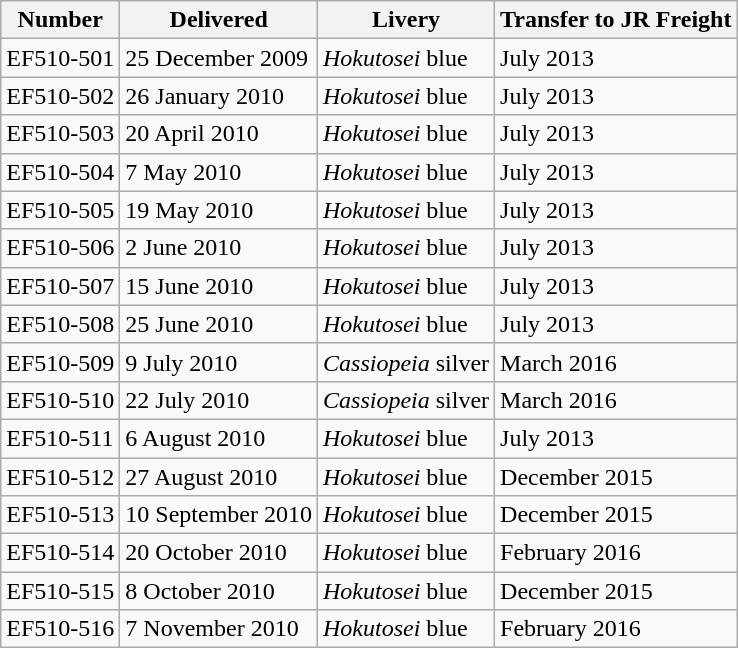<table class="wikitable">
<tr>
<th>Number</th>
<th>Delivered</th>
<th>Livery</th>
<th>Transfer to JR Freight</th>
</tr>
<tr>
<td>EF510-501</td>
<td>25 December 2009</td>
<td> <em>Hokutosei</em> blue</td>
<td>July 2013</td>
</tr>
<tr>
<td>EF510-502</td>
<td>26 January 2010</td>
<td> <em>Hokutosei</em> blue</td>
<td>July 2013</td>
</tr>
<tr>
<td>EF510-503</td>
<td>20 April 2010</td>
<td> <em>Hokutosei</em> blue</td>
<td>July 2013</td>
</tr>
<tr>
<td>EF510-504</td>
<td>7 May 2010</td>
<td> <em>Hokutosei</em> blue</td>
<td>July 2013</td>
</tr>
<tr>
<td>EF510-505</td>
<td>19 May 2010</td>
<td> <em>Hokutosei</em> blue</td>
<td>July 2013</td>
</tr>
<tr>
<td>EF510-506</td>
<td>2 June 2010</td>
<td> <em>Hokutosei</em> blue</td>
<td>July 2013</td>
</tr>
<tr>
<td>EF510-507</td>
<td>15 June 2010</td>
<td> <em>Hokutosei</em> blue</td>
<td>July 2013</td>
</tr>
<tr>
<td>EF510-508</td>
<td>25 June 2010</td>
<td> <em>Hokutosei</em> blue</td>
<td>July 2013</td>
</tr>
<tr>
<td>EF510-509</td>
<td>9 July 2010</td>
<td> <em>Cassiopeia</em> silver</td>
<td>March 2016</td>
</tr>
<tr>
<td>EF510-510</td>
<td>22 July 2010</td>
<td> <em>Cassiopeia</em> silver</td>
<td>March 2016</td>
</tr>
<tr>
<td>EF510-511</td>
<td>6 August 2010</td>
<td> <em>Hokutosei</em> blue</td>
<td>July 2013</td>
</tr>
<tr>
<td>EF510-512</td>
<td>27 August 2010</td>
<td> <em>Hokutosei</em> blue</td>
<td>December 2015</td>
</tr>
<tr>
<td>EF510-513</td>
<td>10 September 2010</td>
<td> <em>Hokutosei</em> blue</td>
<td>December 2015</td>
</tr>
<tr>
<td>EF510-514</td>
<td>20 October 2010</td>
<td> <em>Hokutosei</em> blue</td>
<td>February 2016</td>
</tr>
<tr>
<td>EF510-515</td>
<td>8 October 2010</td>
<td> <em>Hokutosei</em> blue</td>
<td>December 2015</td>
</tr>
<tr>
<td>EF510-516</td>
<td>7 November 2010</td>
<td> <em>Hokutosei</em> blue</td>
<td>February 2016</td>
</tr>
</table>
